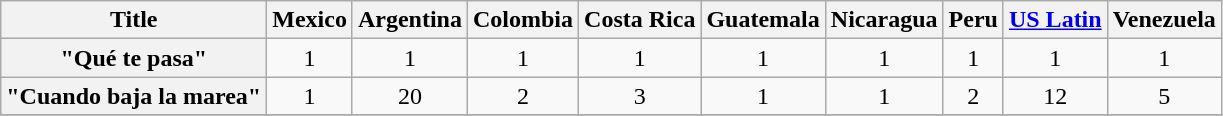<table class="wikitable plainrowheaders" style="text-align:center;" border="1">
<tr>
<th>Title</th>
<th>Mexico</th>
<th>Argentina</th>
<th>Colombia</th>
<th>Costa Rica</th>
<th>Guatemala</th>
<th>Nicaragua</th>
<th>Peru</th>
<th><a href='#'>US Latin</a></th>
<th>Venezuela</th>
</tr>
<tr>
<th scope="row">"Qué te pasa"</th>
<td>1</td>
<td>1</td>
<td>1</td>
<td>1</td>
<td>1</td>
<td>1</td>
<td>1</td>
<td>1</td>
<td>1</td>
</tr>
<tr>
<th scope="row">"Cuando baja la marea"</th>
<td>1</td>
<td>20</td>
<td>2</td>
<td>3</td>
<td>1</td>
<td>1</td>
<td>2</td>
<td>12</td>
<td>5</td>
</tr>
<tr>
</tr>
</table>
